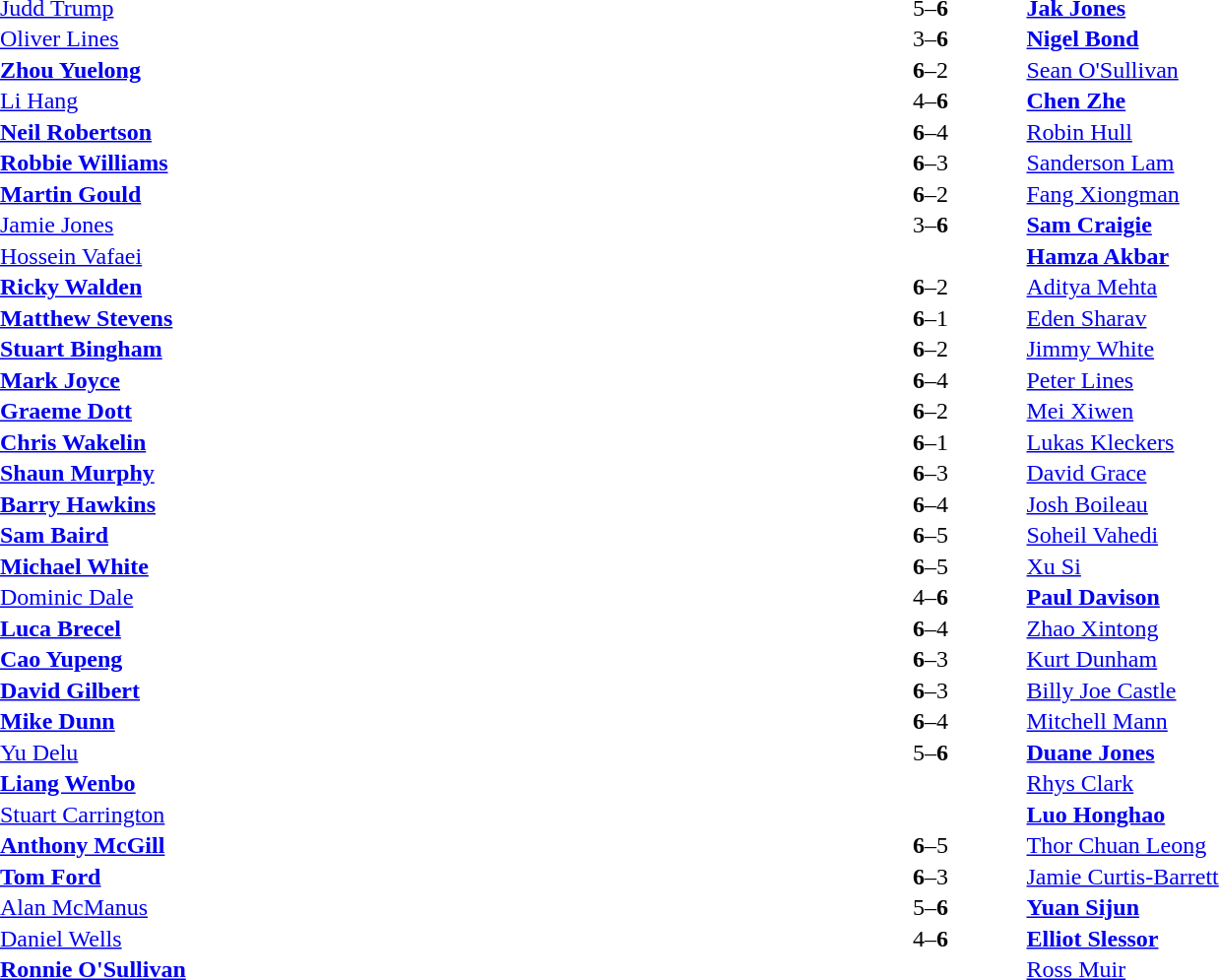<table width="100%" cellspacing="1">
<tr>
<th width=45%></th>
<th width=10%></th>
<th width=45%></th>
</tr>
<tr>
<td> <a href='#'>Judd Trump</a></td>
<td align="center">5–<strong>6</strong></td>
<td> <strong><a href='#'>Jak Jones</a></strong></td>
</tr>
<tr>
<td> <a href='#'>Oliver Lines</a></td>
<td align="center">3–<strong>6</strong></td>
<td> <strong><a href='#'>Nigel Bond</a></strong></td>
</tr>
<tr>
<td> <strong><a href='#'>Zhou Yuelong</a></strong></td>
<td align="center"><strong>6</strong>–2</td>
<td> <a href='#'>Sean O'Sullivan</a></td>
</tr>
<tr>
<td> <a href='#'>Li Hang</a></td>
<td align="center">4–<strong>6</strong></td>
<td> <strong><a href='#'>Chen Zhe</a></strong></td>
</tr>
<tr>
<td> <strong><a href='#'>Neil Robertson</a></strong></td>
<td align="center"><strong>6</strong>–4</td>
<td> <a href='#'>Robin Hull</a></td>
</tr>
<tr>
<td> <strong><a href='#'>Robbie Williams</a></strong></td>
<td align="center"><strong>6</strong>–3</td>
<td> <a href='#'>Sanderson Lam</a></td>
</tr>
<tr>
<td> <strong><a href='#'>Martin Gould</a></strong></td>
<td align="center"><strong>6</strong>–2</td>
<td> <a href='#'>Fang Xiongman</a></td>
</tr>
<tr>
<td> <a href='#'>Jamie Jones</a></td>
<td align="center">3–<strong>6</strong></td>
<td> <strong><a href='#'>Sam Craigie</a></strong></td>
</tr>
<tr>
<td> <a href='#'>Hossein Vafaei</a></td>
<td align="center"></td>
<td> <strong><a href='#'>Hamza Akbar</a></strong></td>
</tr>
<tr>
<td> <strong><a href='#'>Ricky Walden</a></strong></td>
<td align="center"><strong>6</strong>–2</td>
<td> <a href='#'>Aditya Mehta</a></td>
</tr>
<tr>
<td> <strong><a href='#'>Matthew Stevens</a></strong></td>
<td align="center"><strong>6</strong>–1</td>
<td> <a href='#'>Eden Sharav</a></td>
</tr>
<tr>
<td> <strong><a href='#'>Stuart Bingham</a></strong></td>
<td align="center"><strong>6</strong>–2</td>
<td> <a href='#'>Jimmy White</a></td>
</tr>
<tr>
<td> <strong><a href='#'>Mark Joyce</a></strong></td>
<td align="center"><strong>6</strong>–4</td>
<td> <a href='#'>Peter Lines</a></td>
</tr>
<tr>
<td> <strong><a href='#'>Graeme Dott</a></strong></td>
<td align="center"><strong>6</strong>–2</td>
<td> <a href='#'>Mei Xiwen</a></td>
</tr>
<tr>
<td> <strong><a href='#'>Chris Wakelin</a></strong></td>
<td align="center"><strong>6</strong>–1</td>
<td> <a href='#'>Lukas Kleckers</a></td>
</tr>
<tr>
<td> <strong><a href='#'>Shaun Murphy</a></strong></td>
<td align="center"><strong>6</strong>–3</td>
<td> <a href='#'>David Grace</a></td>
</tr>
<tr>
<td> <strong><a href='#'>Barry Hawkins</a></strong></td>
<td align="center"><strong>6</strong>–4</td>
<td> <a href='#'>Josh Boileau</a></td>
</tr>
<tr>
<td> <strong><a href='#'>Sam Baird</a></strong></td>
<td align="center"><strong>6</strong>–5</td>
<td> <a href='#'>Soheil Vahedi</a></td>
</tr>
<tr>
<td> <strong><a href='#'>Michael White</a></strong></td>
<td align="center"><strong>6</strong>–5</td>
<td> <a href='#'>Xu Si</a></td>
</tr>
<tr>
<td> <a href='#'>Dominic Dale</a></td>
<td align="center">4–<strong>6</strong></td>
<td> <strong><a href='#'>Paul Davison</a></strong></td>
</tr>
<tr>
<td> <strong><a href='#'>Luca Brecel</a></strong></td>
<td align="center"><strong>6</strong>–4</td>
<td> <a href='#'>Zhao Xintong</a></td>
</tr>
<tr>
<td> <strong><a href='#'>Cao Yupeng</a></strong></td>
<td align="center"><strong>6</strong>–3</td>
<td> <a href='#'>Kurt Dunham</a></td>
</tr>
<tr>
<td> <strong><a href='#'>David Gilbert</a></strong></td>
<td align="center"><strong>6</strong>–3</td>
<td> <a href='#'>Billy Joe Castle</a></td>
</tr>
<tr>
<td> <strong><a href='#'>Mike Dunn</a></strong></td>
<td align="center"><strong>6</strong>–4</td>
<td> <a href='#'>Mitchell Mann</a></td>
</tr>
<tr>
<td> <a href='#'>Yu Delu</a></td>
<td align="center">5–<strong>6</strong></td>
<td> <strong><a href='#'>Duane Jones</a></strong></td>
</tr>
<tr>
<td> <strong><a href='#'>Liang Wenbo</a></strong></td>
<td align="center"></td>
<td> <a href='#'>Rhys Clark</a></td>
</tr>
<tr>
<td> <a href='#'>Stuart Carrington</a></td>
<td align="center"></td>
<td> <strong><a href='#'>Luo Honghao</a></strong></td>
</tr>
<tr>
<td> <strong><a href='#'>Anthony McGill</a></strong></td>
<td align="center"><strong>6</strong>–5</td>
<td> <a href='#'>Thor Chuan Leong</a></td>
</tr>
<tr>
<td> <strong><a href='#'>Tom Ford</a></strong></td>
<td align="center"><strong>6</strong>–3</td>
<td> <a href='#'>Jamie Curtis-Barrett</a></td>
</tr>
<tr>
<td> <a href='#'>Alan McManus</a></td>
<td align="center">5–<strong>6</strong></td>
<td> <strong><a href='#'>Yuan Sijun</a></strong></td>
</tr>
<tr>
<td> <a href='#'>Daniel Wells</a></td>
<td align="center">4–<strong>6</strong></td>
<td> <strong><a href='#'>Elliot Slessor</a></strong></td>
</tr>
<tr>
<td> <strong><a href='#'>Ronnie O'Sullivan</a></strong></td>
<td align="center"></td>
<td> <a href='#'>Ross Muir</a></td>
</tr>
</table>
